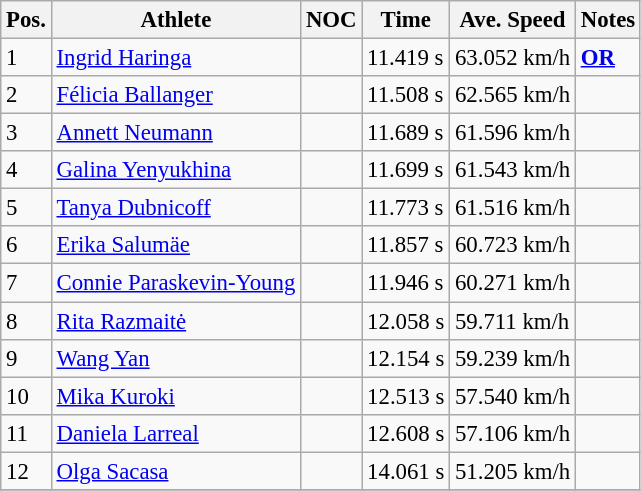<table class="wikitable" style="font-size:95%;">
<tr>
<th>Pos.</th>
<th>Athlete</th>
<th>NOC</th>
<th>Time</th>
<th>Ave. Speed</th>
<th>Notes</th>
</tr>
<tr>
<td>1</td>
<td><a href='#'>Ingrid Haringa</a></td>
<td></td>
<td>11.419 s</td>
<td>63.052 km/h</td>
<td><strong><a href='#'>OR</a></strong></td>
</tr>
<tr>
<td>2</td>
<td><a href='#'>Félicia Ballanger</a></td>
<td></td>
<td>11.508 s</td>
<td>62.565 km/h</td>
<td></td>
</tr>
<tr>
<td>3</td>
<td><a href='#'>Annett Neumann</a></td>
<td></td>
<td>11.689 s</td>
<td>61.596 km/h</td>
<td></td>
</tr>
<tr>
<td>4</td>
<td><a href='#'>Galina Yenyukhina</a></td>
<td></td>
<td>11.699 s</td>
<td>61.543 km/h</td>
<td></td>
</tr>
<tr>
<td>5</td>
<td><a href='#'>Tanya Dubnicoff</a></td>
<td></td>
<td>11.773 s</td>
<td>61.516 km/h</td>
<td></td>
</tr>
<tr>
<td>6</td>
<td><a href='#'>Erika Salumäe</a></td>
<td></td>
<td>11.857 s</td>
<td>60.723 km/h</td>
<td></td>
</tr>
<tr>
<td>7</td>
<td><a href='#'>Connie Paraskevin-Young</a></td>
<td></td>
<td>11.946 s</td>
<td>60.271 km/h</td>
<td></td>
</tr>
<tr>
<td>8</td>
<td><a href='#'>Rita Razmaitė</a></td>
<td></td>
<td>12.058 s</td>
<td>59.711 km/h</td>
<td></td>
</tr>
<tr>
<td>9</td>
<td><a href='#'>Wang Yan</a></td>
<td></td>
<td>12.154 s</td>
<td>59.239 km/h</td>
<td></td>
</tr>
<tr>
<td>10</td>
<td><a href='#'>Mika Kuroki</a></td>
<td></td>
<td>12.513 s</td>
<td>57.540 km/h</td>
<td></td>
</tr>
<tr>
<td>11</td>
<td><a href='#'>Daniela Larreal</a></td>
<td></td>
<td>12.608 s</td>
<td>57.106 km/h</td>
<td></td>
</tr>
<tr>
<td>12</td>
<td><a href='#'>Olga Sacasa</a></td>
<td></td>
<td>14.061 s</td>
<td>51.205 km/h</td>
<td></td>
</tr>
<tr>
</tr>
</table>
